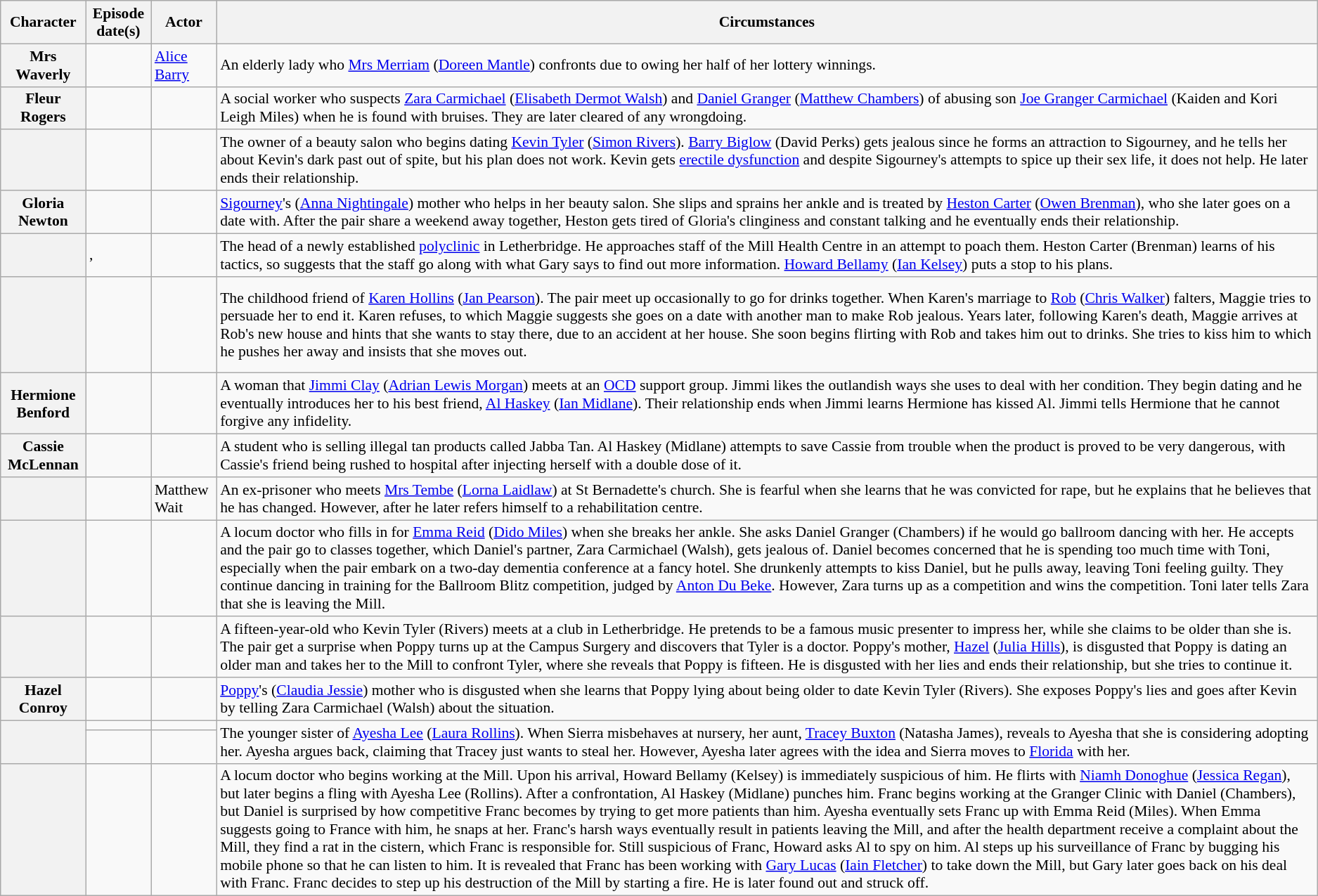<table class="wikitable plainrowheaders" style="font-size:90%">
<tr>
<th scope="col">Character</th>
<th scope="col">Episode date(s)</th>
<th scope="col">Actor</th>
<th scope="col">Circumstances</th>
</tr>
<tr>
<th scope="row">Mrs Waverly </th>
<td></td>
<td><a href='#'>Alice Barry</a></td>
<td>An elderly lady who <a href='#'>Mrs Merriam</a> (<a href='#'>Doreen Mantle</a>) confronts due to owing her half of her lottery winnings.</td>
</tr>
<tr>
<th scope="row">Fleur Rogers </th>
<td></td>
<td></td>
<td>A social worker who suspects <a href='#'>Zara Carmichael</a> (<a href='#'>Elisabeth Dermot Walsh</a>) and <a href='#'>Daniel Granger</a> (<a href='#'>Matthew Chambers</a>) of abusing son <a href='#'>Joe Granger Carmichael</a> (Kaiden and Kori Leigh Miles) when he is found with bruises. They are later cleared of any wrongdoing.</td>
</tr>
<tr>
<th scope="row"> </th>
<td></td>
<td></td>
<td>The owner of a beauty salon who begins dating <a href='#'>Kevin Tyler</a> (<a href='#'>Simon Rivers</a>). <a href='#'>Barry Biglow</a> (David Perks) gets jealous since he forms an attraction to Sigourney, and he tells her about Kevin's dark past out of spite, but his plan does not work. Kevin gets <a href='#'>erectile dysfunction</a> and despite Sigourney's attempts to spice up their sex life, it does not help. He later ends their relationship.</td>
</tr>
<tr>
<th scope="row">Gloria Newton </th>
<td></td>
<td></td>
<td><a href='#'>Sigourney</a>'s (<a href='#'>Anna Nightingale</a>) mother who helps in her beauty salon. She slips and sprains her ankle and is treated by <a href='#'>Heston Carter</a> (<a href='#'>Owen Brenman</a>), who she later goes on a date with. After the pair share a weekend away together, Heston gets tired of Gloria's clinginess and constant talking and he eventually ends their relationship.</td>
</tr>
<tr>
<th scope="row"> </th>
<td>,<br></td>
<td></td>
<td>The head of a newly established <a href='#'>polyclinic</a> in Letherbridge. He approaches staff of the Mill Health Centre in an attempt to poach them. Heston Carter (Brenman) learns of his tactics, so suggests that the staff go along with what Gary says to find out more information. <a href='#'>Howard Bellamy</a> (<a href='#'>Ian Kelsey</a>) puts a stop to his plans.</td>
</tr>
<tr>
<th scope="row"> </th>
<td><br><br><br><br> <br> </td>
<td></td>
<td>The childhood friend of <a href='#'>Karen Hollins</a> (<a href='#'>Jan Pearson</a>). The pair meet up occasionally to go for drinks together. When Karen's marriage to <a href='#'>Rob</a> (<a href='#'>Chris Walker</a>) falters, Maggie tries to persuade her to end it. Karen refuses, to which Maggie suggests she goes on a date with another man to make Rob jealous. Years later, following Karen's death, Maggie arrives at Rob's new house and hints that she wants to stay there, due to an accident at her house. She soon begins flirting with Rob and takes him out to drinks. She tries to kiss him to which he pushes her away and insists that she moves out.</td>
</tr>
<tr>
<th scope="row">Hermione Benford </th>
<td></td>
<td></td>
<td>A woman that <a href='#'>Jimmi Clay</a> (<a href='#'>Adrian Lewis Morgan</a>) meets at an <a href='#'>OCD</a> support group. Jimmi likes the outlandish ways she uses to deal with her condition. They begin dating and he eventually introduces her to his best friend, <a href='#'>Al Haskey</a> (<a href='#'>Ian Midlane</a>). Their relationship ends when Jimmi learns Hermione has kissed Al. Jimmi tells Hermione that he cannot forgive any infidelity.</td>
</tr>
<tr>
<th scope="row">Cassie McLennan </th>
<td></td>
<td></td>
<td>A student who is selling illegal tan products called Jabba Tan. Al Haskey (Midlane) attempts to save Cassie from trouble when the product is proved to be very dangerous, with Cassie's friend being rushed to hospital after injecting herself with a double dose of it.</td>
</tr>
<tr>
<th scope="row"> </th>
<td></td>
<td {{nowrap>Matthew Wait</td>
<td>An ex-prisoner who meets <a href='#'>Mrs Tembe</a> (<a href='#'>Lorna Laidlaw</a>) at St Bernadette's church. She is fearful when she learns that he was convicted for rape, but he explains that he believes that he has changed. However, after he later refers himself to a rehabilitation centre.</td>
</tr>
<tr>
<th scope="row"> </th>
<td></td>
<td></td>
<td>A locum doctor who fills in for <a href='#'>Emma Reid</a> (<a href='#'>Dido Miles</a>) when she breaks her ankle. She asks Daniel Granger (Chambers) if he would go ballroom dancing with her. He accepts and the pair go to classes together, which Daniel's partner, Zara Carmichael (Walsh), gets jealous of. Daniel becomes concerned that he is spending too much time with Toni, especially when the pair embark on a two-day dementia conference at a fancy hotel. She drunkenly attempts to kiss Daniel, but he pulls away, leaving Toni feeling guilty. They continue dancing in training for the Ballroom Blitz competition, judged by <a href='#'>Anton Du Beke</a>. However, Zara turns up as a competition and wins the competition. Toni later tells Zara that she is leaving the Mill.</td>
</tr>
<tr>
<th scope="row"> </th>
<td></td>
<td></td>
<td>A fifteen-year-old who Kevin Tyler (Rivers) meets at a club in Letherbridge. He pretends to be a famous music presenter to impress her, while she claims to be older than she is. The pair get a surprise when Poppy turns up at the Campus Surgery and discovers that Tyler is a doctor. Poppy's mother, <a href='#'>Hazel</a> (<a href='#'>Julia Hills</a>), is disgusted that Poppy is dating an older man and takes her to the Mill to confront Tyler, where she reveals that Poppy is fifteen. He is disgusted with her lies and ends their relationship, but she tries to continue it.</td>
</tr>
<tr>
<th scope="row">Hazel Conroy </th>
<td></td>
<td></td>
<td><a href='#'>Poppy</a>'s (<a href='#'>Claudia Jessie</a>) mother who is disgusted when she learns that Poppy lying about being older to date Kevin Tyler (Rivers). She exposes Poppy's lies and goes after Kevin by telling Zara Carmichael (Walsh) about the situation.</td>
</tr>
<tr>
<th scope="row" rowspan="2"> </th>
<td></td>
<td></td>
<td rowspan="2">The younger sister of <a href='#'>Ayesha Lee</a> (<a href='#'>Laura Rollins</a>). When Sierra misbehaves at nursery, her aunt, <a href='#'>Tracey Buxton</a> (Natasha James), reveals to Ayesha that she is considering adopting her. Ayesha argues back, claiming that Tracey just wants to steal her. However, Ayesha later agrees with the idea and Sierra moves to <a href='#'>Florida</a> with her.</td>
</tr>
<tr>
<td><br></td>
<td></td>
</tr>
<tr>
<th scope="row"> </th>
<td></td>
<td></td>
<td>A locum doctor who begins working at the Mill. Upon his arrival, Howard Bellamy (Kelsey) is immediately suspicious of him. He flirts with <a href='#'>Niamh Donoghue</a> (<a href='#'>Jessica Regan</a>), but later begins a fling with Ayesha Lee (Rollins). After a confrontation, Al Haskey (Midlane) punches him. Franc begins working at the Granger Clinic with Daniel (Chambers), but Daniel is surprised by how competitive Franc becomes by trying to get more patients than him. Ayesha eventually sets Franc up with Emma Reid (Miles). When Emma suggests going to France with him, he snaps at her. Franc's harsh ways eventually result in patients leaving the Mill, and after the health department receive a complaint about the Mill, they find a rat in the cistern, which Franc is responsible for. Still suspicious of Franc, Howard asks Al to spy on him. Al steps up his surveillance of Franc by bugging his mobile phone so that he can listen to him. It is revealed that Franc has been working with <a href='#'>Gary Lucas</a> (<a href='#'>Iain Fletcher</a>) to take down the Mill, but Gary later goes back on his deal with Franc. Franc decides to step up his destruction of the Mill by starting a fire. He is later found out and struck off.</td>
</tr>
</table>
